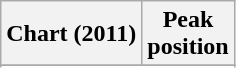<table class="wikitable sortable plainrowheaders" style="text-align:center">
<tr>
<th scope="col">Chart (2011)</th>
<th scope="col">Peak<br> position</th>
</tr>
<tr>
</tr>
<tr>
</tr>
<tr>
</tr>
</table>
